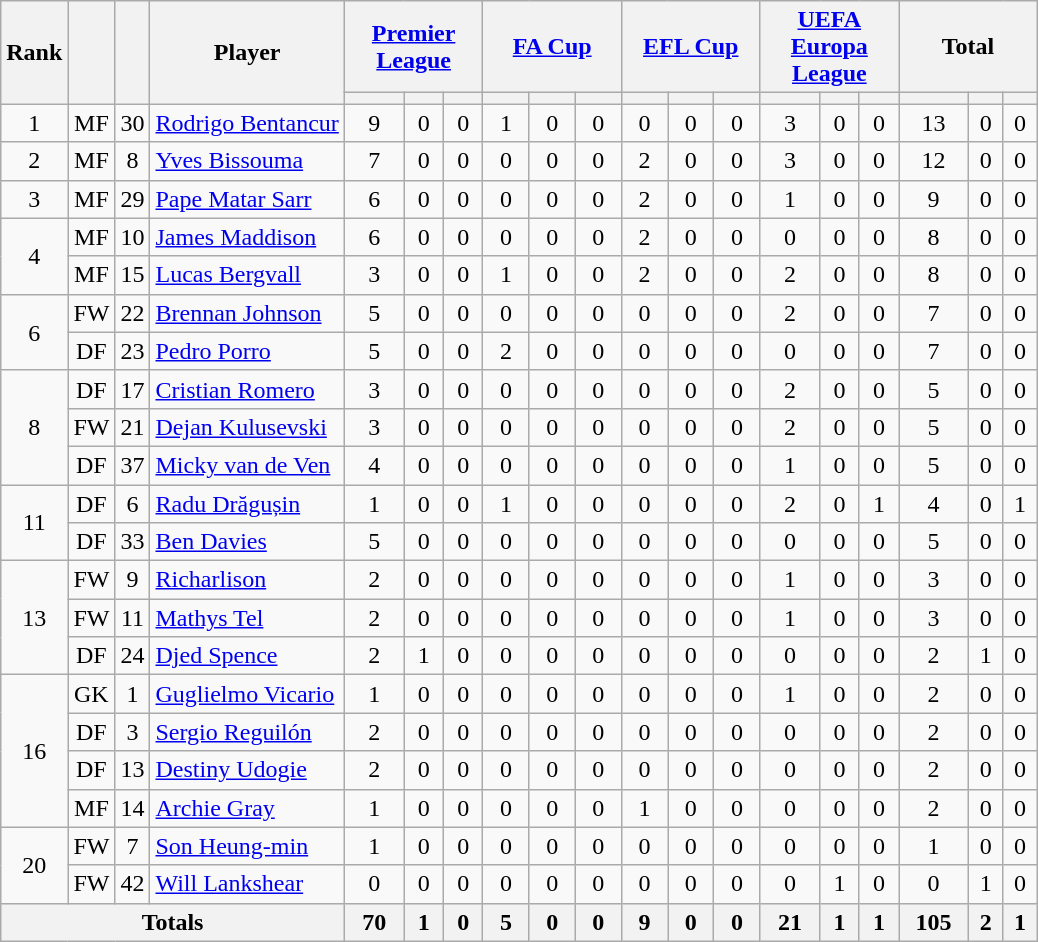<table class="wikitable sortable" style="text-align:center">
<tr>
<th rowspan="2">Rank</th>
<th rowspan="2"></th>
<th rowspan="2"></th>
<th rowspan="2">Player</th>
<th colspan="3" style="width:85px;"><a href='#'>Premier League</a></th>
<th colspan="3" style="width:85px;"><a href='#'>FA Cup</a></th>
<th colspan="3" style="width:85px;"><a href='#'>EFL Cup</a></th>
<th colspan="3" style="width:85px;"><a href='#'>UEFA Europa League</a></th>
<th colspan="3" style="width:85px;">Total</th>
</tr>
<tr>
<th></th>
<th></th>
<th></th>
<th></th>
<th></th>
<th></th>
<th></th>
<th></th>
<th></th>
<th></th>
<th></th>
<th></th>
<th></th>
<th></th>
<th></th>
</tr>
<tr>
<td rowspan="1">1</td>
<td>MF</td>
<td>30</td>
<td align=left> <a href='#'>Rodrigo Bentancur</a></td>
<td>9</td>
<td>0</td>
<td>0</td>
<td>1</td>
<td>0</td>
<td>0</td>
<td>0</td>
<td>0</td>
<td>0</td>
<td>3</td>
<td>0</td>
<td>0</td>
<td>13</td>
<td>0</td>
<td>0</td>
</tr>
<tr>
<td rowspan="1">2</td>
<td>MF</td>
<td>8</td>
<td align=left> <a href='#'>Yves Bissouma</a></td>
<td>7</td>
<td>0</td>
<td>0</td>
<td>0</td>
<td>0</td>
<td>0</td>
<td>2</td>
<td>0</td>
<td>0</td>
<td>3</td>
<td>0</td>
<td>0</td>
<td>12</td>
<td>0</td>
<td>0</td>
</tr>
<tr>
<td rowspan="1">3</td>
<td>MF</td>
<td>29</td>
<td align=left> <a href='#'>Pape Matar Sarr</a></td>
<td>6</td>
<td>0</td>
<td>0</td>
<td>0</td>
<td>0</td>
<td>0</td>
<td>2</td>
<td>0</td>
<td>0</td>
<td>1</td>
<td>0</td>
<td>0</td>
<td>9</td>
<td>0</td>
<td>0</td>
</tr>
<tr>
<td rowspan="2">4</td>
<td>MF</td>
<td>10</td>
<td align=left> <a href='#'>James Maddison</a></td>
<td>6</td>
<td>0</td>
<td>0</td>
<td>0</td>
<td>0</td>
<td>0</td>
<td>2</td>
<td>0</td>
<td>0</td>
<td>0</td>
<td>0</td>
<td>0</td>
<td>8</td>
<td>0</td>
<td>0</td>
</tr>
<tr>
<td>MF</td>
<td>15</td>
<td align=left> <a href='#'>Lucas Bergvall</a></td>
<td>3</td>
<td>0</td>
<td>0</td>
<td>1</td>
<td>0</td>
<td>0</td>
<td>2</td>
<td>0</td>
<td>0</td>
<td>2</td>
<td>0</td>
<td>0</td>
<td>8</td>
<td>0</td>
<td>0</td>
</tr>
<tr>
<td rowspan="2">6</td>
<td>FW</td>
<td>22</td>
<td align=left> <a href='#'>Brennan Johnson</a></td>
<td>5</td>
<td>0</td>
<td>0</td>
<td>0</td>
<td>0</td>
<td>0</td>
<td>0</td>
<td>0</td>
<td>0</td>
<td>2</td>
<td>0</td>
<td>0</td>
<td>7</td>
<td>0</td>
<td>0</td>
</tr>
<tr>
<td>DF</td>
<td>23</td>
<td align=left> <a href='#'>Pedro Porro</a></td>
<td>5</td>
<td>0</td>
<td>0</td>
<td>2</td>
<td>0</td>
<td>0</td>
<td>0</td>
<td>0</td>
<td>0</td>
<td>0</td>
<td>0</td>
<td>0</td>
<td>7</td>
<td>0</td>
<td>0</td>
</tr>
<tr>
<td rowspan="3">8</td>
<td>DF</td>
<td>17</td>
<td align=left> <a href='#'>Cristian Romero</a></td>
<td>3</td>
<td>0</td>
<td>0</td>
<td>0</td>
<td>0</td>
<td>0</td>
<td>0</td>
<td>0</td>
<td>0</td>
<td>2</td>
<td>0</td>
<td>0</td>
<td>5</td>
<td>0</td>
<td>0</td>
</tr>
<tr>
<td>FW</td>
<td>21</td>
<td align=left> <a href='#'>Dejan Kulusevski</a></td>
<td>3</td>
<td>0</td>
<td>0</td>
<td>0</td>
<td>0</td>
<td>0</td>
<td>0</td>
<td>0</td>
<td>0</td>
<td>2</td>
<td>0</td>
<td>0</td>
<td>5</td>
<td>0</td>
<td>0</td>
</tr>
<tr>
<td>DF</td>
<td>37</td>
<td align=left> <a href='#'>Micky van de Ven</a></td>
<td>4</td>
<td>0</td>
<td>0</td>
<td>0</td>
<td>0</td>
<td>0</td>
<td>0</td>
<td>0</td>
<td>0</td>
<td>1</td>
<td>0</td>
<td>0</td>
<td>5</td>
<td>0</td>
<td>0</td>
</tr>
<tr>
<td rowspan="2">11</td>
<td>DF</td>
<td>6</td>
<td align=left> <a href='#'>Radu Drăgușin</a></td>
<td>1</td>
<td>0</td>
<td>0</td>
<td>1</td>
<td>0</td>
<td>0</td>
<td>0</td>
<td>0</td>
<td>0</td>
<td>2</td>
<td>0</td>
<td>1</td>
<td>4</td>
<td>0</td>
<td>1</td>
</tr>
<tr>
<td>DF</td>
<td>33</td>
<td align=left> <a href='#'>Ben Davies</a></td>
<td>5</td>
<td>0</td>
<td>0</td>
<td>0</td>
<td>0</td>
<td>0</td>
<td>0</td>
<td>0</td>
<td>0</td>
<td>0</td>
<td>0</td>
<td>0</td>
<td>5</td>
<td>0</td>
<td>0</td>
</tr>
<tr>
<td rowspan="3">13</td>
<td>FW</td>
<td>9</td>
<td align=left> <a href='#'>Richarlison</a></td>
<td>2</td>
<td>0</td>
<td>0</td>
<td>0</td>
<td>0</td>
<td>0</td>
<td>0</td>
<td>0</td>
<td>0</td>
<td>1</td>
<td>0</td>
<td>0</td>
<td>3</td>
<td>0</td>
<td>0</td>
</tr>
<tr>
<td>FW</td>
<td>11</td>
<td align=left> <a href='#'>Mathys Tel</a></td>
<td>2</td>
<td>0</td>
<td>0</td>
<td>0</td>
<td>0</td>
<td>0</td>
<td>0</td>
<td>0</td>
<td>0</td>
<td>1</td>
<td>0</td>
<td>0</td>
<td>3</td>
<td>0</td>
<td>0</td>
</tr>
<tr>
<td>DF</td>
<td>24</td>
<td align=left> <a href='#'>Djed Spence</a></td>
<td>2</td>
<td>1</td>
<td>0</td>
<td>0</td>
<td>0</td>
<td>0</td>
<td>0</td>
<td>0</td>
<td>0</td>
<td>0</td>
<td>0</td>
<td>0</td>
<td>2</td>
<td>1</td>
<td>0</td>
</tr>
<tr>
<td rowspan="4">16</td>
<td>GK</td>
<td>1</td>
<td align=left> <a href='#'>Guglielmo Vicario</a></td>
<td>1</td>
<td>0</td>
<td>0</td>
<td>0</td>
<td>0</td>
<td>0</td>
<td>0</td>
<td>0</td>
<td>0</td>
<td>1</td>
<td>0</td>
<td>0</td>
<td>2</td>
<td>0</td>
<td>0</td>
</tr>
<tr>
<td>DF</td>
<td>3</td>
<td align=left> <a href='#'>Sergio Reguilón</a></td>
<td>2</td>
<td>0</td>
<td>0</td>
<td>0</td>
<td>0</td>
<td>0</td>
<td>0</td>
<td>0</td>
<td>0</td>
<td>0</td>
<td>0</td>
<td>0</td>
<td>2</td>
<td>0</td>
<td>0</td>
</tr>
<tr>
<td>DF</td>
<td>13</td>
<td align=left> <a href='#'>Destiny Udogie</a></td>
<td>2</td>
<td>0</td>
<td>0</td>
<td>0</td>
<td>0</td>
<td>0</td>
<td>0</td>
<td>0</td>
<td>0</td>
<td>0</td>
<td>0</td>
<td>0</td>
<td>2</td>
<td>0</td>
<td>0</td>
</tr>
<tr>
<td>MF</td>
<td>14</td>
<td align=left> <a href='#'>Archie Gray</a></td>
<td>1</td>
<td>0</td>
<td>0</td>
<td>0</td>
<td>0</td>
<td>0</td>
<td>1</td>
<td>0</td>
<td>0</td>
<td>0</td>
<td>0</td>
<td>0</td>
<td>2</td>
<td>0</td>
<td>0</td>
</tr>
<tr>
<td rowspan="2">20</td>
<td>FW</td>
<td>7</td>
<td align=left> <a href='#'>Son Heung-min</a></td>
<td>1</td>
<td>0</td>
<td>0</td>
<td>0</td>
<td>0</td>
<td>0</td>
<td>0</td>
<td>0</td>
<td>0</td>
<td>0</td>
<td>0</td>
<td>0</td>
<td>1</td>
<td>0</td>
<td>0</td>
</tr>
<tr>
<td>FW</td>
<td>42</td>
<td align=left> <a href='#'>Will Lankshear</a></td>
<td>0</td>
<td>0</td>
<td>0</td>
<td>0</td>
<td>0</td>
<td>0</td>
<td>0</td>
<td>0</td>
<td>0</td>
<td>0</td>
<td>1</td>
<td>0</td>
<td>0</td>
<td>1</td>
<td>0</td>
</tr>
<tr>
<th colspan="4">Totals</th>
<th>70</th>
<th>1</th>
<th>0</th>
<th>5</th>
<th>0</th>
<th>0</th>
<th>9</th>
<th>0</th>
<th>0</th>
<th>21</th>
<th>1</th>
<th>1</th>
<th>105</th>
<th>2</th>
<th>1</th>
</tr>
</table>
